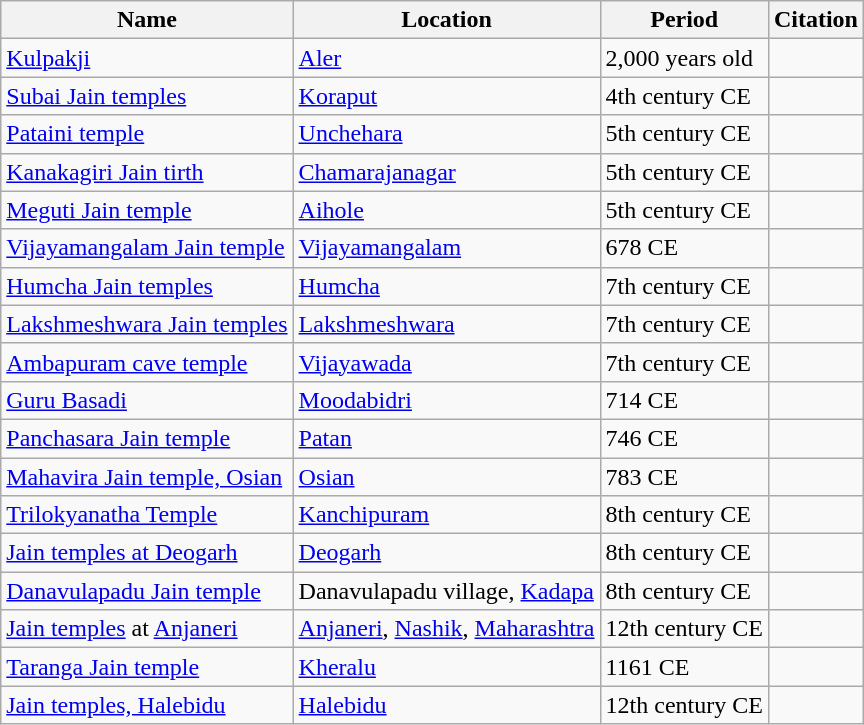<table class="wikitable sortable">
<tr>
<th>Name</th>
<th>Location</th>
<th>Period</th>
<th>Citation</th>
</tr>
<tr>
<td><a href='#'>Kulpakji</a></td>
<td><a href='#'>Aler</a></td>
<td>2,000 years old</td>
<td></td>
</tr>
<tr>
<td><a href='#'>Subai Jain temples</a></td>
<td><a href='#'>Koraput</a></td>
<td>4th century CE</td>
<td></td>
</tr>
<tr>
<td><a href='#'>Pataini temple</a></td>
<td><a href='#'>Unchehara</a></td>
<td>5th century CE</td>
<td></td>
</tr>
<tr>
<td><a href='#'>Kanakagiri Jain tirth</a></td>
<td><a href='#'>Chamarajanagar</a></td>
<td>5th century CE</td>
<td></td>
</tr>
<tr>
<td><a href='#'>Meguti Jain temple</a></td>
<td><a href='#'>Aihole</a></td>
<td>5th century CE</td>
<td></td>
</tr>
<tr>
<td><a href='#'>Vijayamangalam Jain temple</a></td>
<td><a href='#'>Vijayamangalam</a></td>
<td>678 CE</td>
<td></td>
</tr>
<tr>
<td><a href='#'>Humcha Jain temples</a></td>
<td><a href='#'>Humcha</a></td>
<td>7th century CE</td>
<td></td>
</tr>
<tr>
<td><a href='#'>Lakshmeshwara Jain temples</a></td>
<td><a href='#'>Lakshmeshwara</a></td>
<td>7th century CE</td>
<td></td>
</tr>
<tr>
<td><a href='#'>Ambapuram cave temple</a></td>
<td><a href='#'>Vijayawada</a></td>
<td>7th century CE</td>
<td></td>
</tr>
<tr>
<td><a href='#'>Guru Basadi</a></td>
<td><a href='#'>Moodabidri</a></td>
<td>714 CE</td>
<td></td>
</tr>
<tr>
<td><a href='#'>Panchasara Jain temple</a></td>
<td><a href='#'>Patan</a></td>
<td>746 CE</td>
<td></td>
</tr>
<tr>
<td><a href='#'>Mahavira Jain temple, Osian</a></td>
<td><a href='#'>Osian</a></td>
<td>783 CE</td>
<td></td>
</tr>
<tr>
<td><a href='#'>Trilokyanatha Temple</a></td>
<td><a href='#'>Kanchipuram</a></td>
<td>8th century CE</td>
<td></td>
</tr>
<tr>
<td><a href='#'>Jain temples at Deogarh</a></td>
<td><a href='#'>Deogarh</a></td>
<td>8th century CE</td>
<td></td>
</tr>
<tr>
<td><a href='#'>Danavulapadu Jain temple</a></td>
<td>Danavulapadu village, <a href='#'>Kadapa</a></td>
<td>8th century CE</td>
<td></td>
</tr>
<tr>
<td><a href='#'>Jain temples</a> at <a href='#'>Anjaneri</a></td>
<td><a href='#'>Anjaneri</a>, <a href='#'>Nashik</a>, <a href='#'>Maharashtra</a></td>
<td>12th century CE</td>
<td></td>
</tr>
<tr>
<td><a href='#'>Taranga Jain temple</a></td>
<td><a href='#'>Kheralu</a></td>
<td>1161 CE</td>
<td></td>
</tr>
<tr>
<td><a href='#'>Jain temples, Halebidu</a></td>
<td><a href='#'>Halebidu</a></td>
<td>12th century CE</td>
<td></td>
</tr>
</table>
